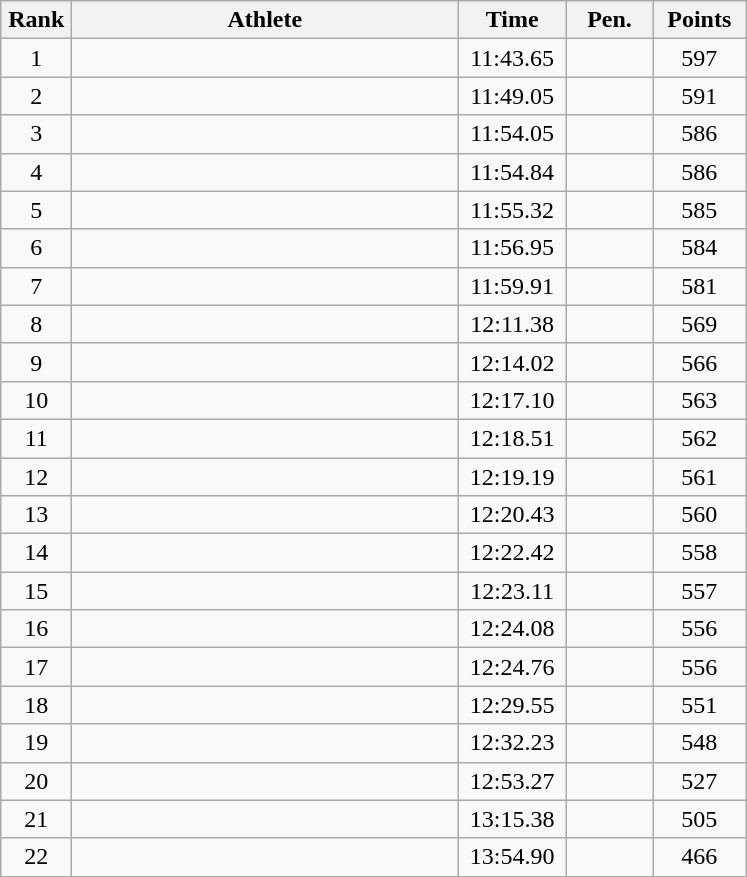<table class=wikitable style="text-align:center">
<tr>
<th width=40>Rank</th>
<th width=250>Athlete</th>
<th width=65>Time</th>
<th width=50>Pen.</th>
<th width=55>Points</th>
</tr>
<tr>
<td>1</td>
<td align=left></td>
<td>11:43.65</td>
<td></td>
<td>597</td>
</tr>
<tr>
<td>2</td>
<td align=left></td>
<td>11:49.05</td>
<td></td>
<td>591</td>
</tr>
<tr>
<td>3</td>
<td align=left></td>
<td>11:54.05</td>
<td></td>
<td>586</td>
</tr>
<tr>
<td>4</td>
<td align=left></td>
<td>11:54.84</td>
<td></td>
<td>586</td>
</tr>
<tr>
<td>5</td>
<td align=left></td>
<td>11:55.32</td>
<td></td>
<td>585</td>
</tr>
<tr>
<td>6</td>
<td align=left></td>
<td>11:56.95</td>
<td></td>
<td>584</td>
</tr>
<tr>
<td>7</td>
<td align=left></td>
<td>11:59.91</td>
<td></td>
<td>581</td>
</tr>
<tr>
<td>8</td>
<td align=left></td>
<td>12:11.38</td>
<td></td>
<td>569</td>
</tr>
<tr>
<td>9</td>
<td align=left></td>
<td>12:14.02</td>
<td></td>
<td>566</td>
</tr>
<tr>
<td>10</td>
<td align=left></td>
<td>12:17.10</td>
<td></td>
<td>563</td>
</tr>
<tr>
<td>11</td>
<td align=left></td>
<td>12:18.51</td>
<td></td>
<td>562</td>
</tr>
<tr>
<td>12</td>
<td align=left></td>
<td>12:19.19</td>
<td></td>
<td>561</td>
</tr>
<tr>
<td>13</td>
<td align=left></td>
<td>12:20.43</td>
<td></td>
<td>560</td>
</tr>
<tr>
<td>14</td>
<td align=left></td>
<td>12:22.42</td>
<td></td>
<td>558</td>
</tr>
<tr>
<td>15</td>
<td align=left></td>
<td>12:23.11</td>
<td></td>
<td>557</td>
</tr>
<tr>
<td>16</td>
<td align=left></td>
<td>12:24.08</td>
<td></td>
<td>556</td>
</tr>
<tr>
<td>17</td>
<td align=left></td>
<td>12:24.76</td>
<td></td>
<td>556</td>
</tr>
<tr>
<td>18</td>
<td align=left></td>
<td>12:29.55</td>
<td></td>
<td>551</td>
</tr>
<tr>
<td>19</td>
<td align=left></td>
<td>12:32.23</td>
<td></td>
<td>548</td>
</tr>
<tr>
<td>20</td>
<td align=left></td>
<td>12:53.27</td>
<td></td>
<td>527</td>
</tr>
<tr>
<td>21</td>
<td align=left></td>
<td>13:15.38</td>
<td></td>
<td>505</td>
</tr>
<tr>
<td>22</td>
<td align=left></td>
<td>13:54.90</td>
<td></td>
<td>466</td>
</tr>
</table>
